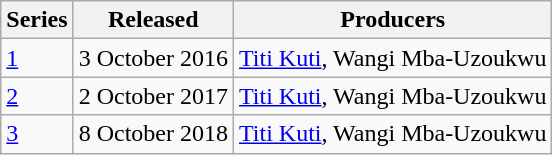<table class="wikitable">
<tr>
<th>Series</th>
<th>Released</th>
<th>Producers</th>
</tr>
<tr>
<td><a href='#'>1</a></td>
<td>3 October 2016</td>
<td><a href='#'>Titi Kuti</a>, Wangi Mba-Uzoukwu</td>
</tr>
<tr>
<td><a href='#'>2</a></td>
<td>2 October 2017</td>
<td><a href='#'>Titi Kuti</a>, Wangi Mba-Uzoukwu</td>
</tr>
<tr>
<td><a href='#'>3</a></td>
<td>8 October 2018</td>
<td><a href='#'>Titi Kuti</a>, Wangi Mba-Uzoukwu</td>
</tr>
</table>
